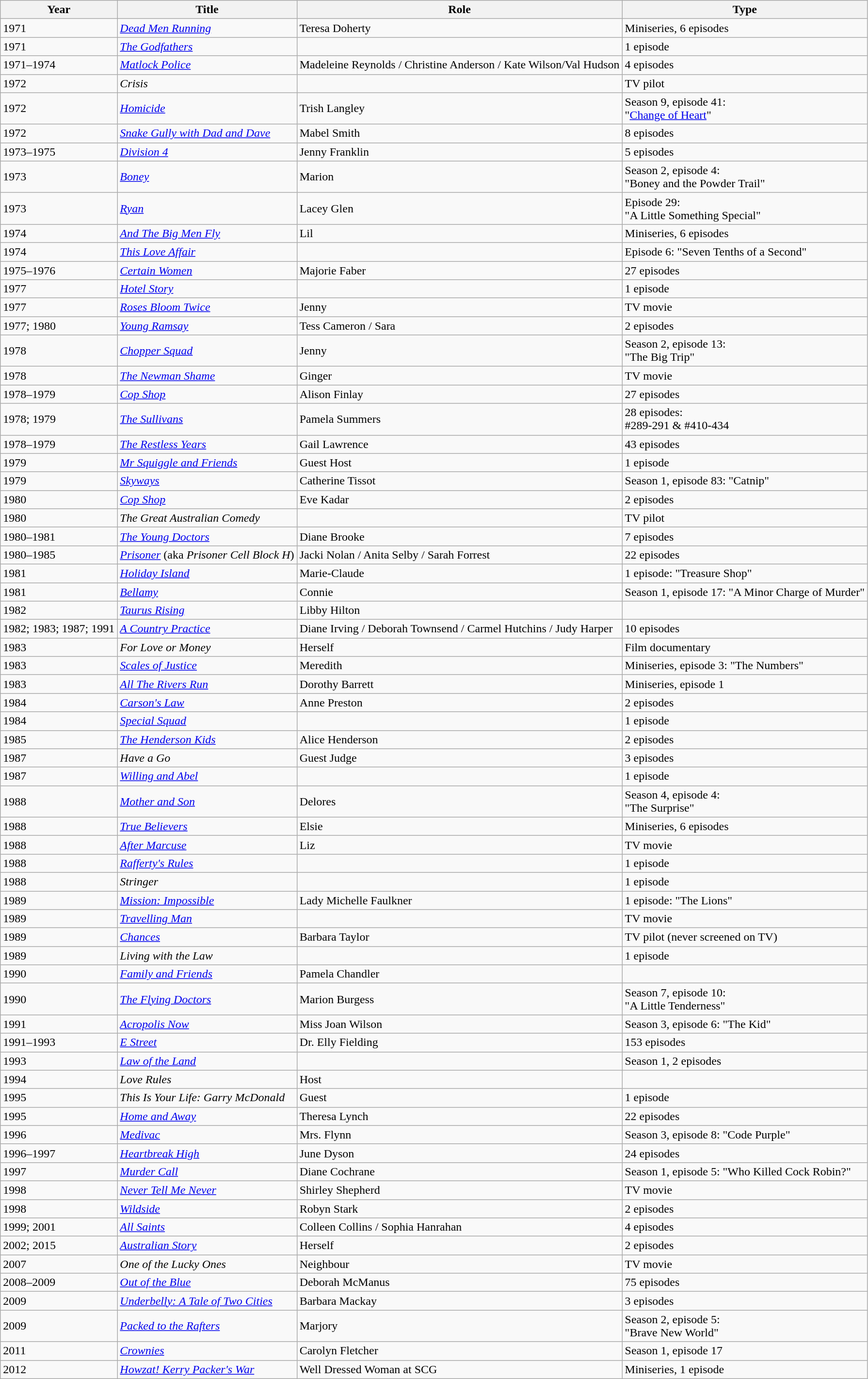<table class="wikitable">
<tr>
<th>Year</th>
<th>Title</th>
<th>Role</th>
<th>Type</th>
</tr>
<tr>
<td>1971</td>
<td><em><a href='#'>Dead Men Running</a></em></td>
<td>Teresa Doherty</td>
<td>Miniseries, 6 episodes</td>
</tr>
<tr>
<td>1971</td>
<td><em><a href='#'>The Godfathers</a></em></td>
<td></td>
<td>1 episode</td>
</tr>
<tr>
<td>1971–1974</td>
<td><em><a href='#'>Matlock Police</a></em></td>
<td>Madeleine Reynolds / Christine Anderson / Kate Wilson/Val Hudson</td>
<td>4 episodes</td>
</tr>
<tr>
<td>1972</td>
<td><em>Crisis</em></td>
<td></td>
<td>TV pilot</td>
</tr>
<tr>
<td>1972</td>
<td><em><a href='#'>Homicide</a></em></td>
<td>Trish Langley</td>
<td>Season 9, episode 41: <br>"<a href='#'>Change of Heart</a>"</td>
</tr>
<tr>
<td>1972</td>
<td><em><a href='#'>Snake Gully with Dad and Dave</a></em></td>
<td>Mabel Smith</td>
<td>8 episodes</td>
</tr>
<tr>
<td>1973–1975</td>
<td><em><a href='#'>Division 4</a></em></td>
<td>Jenny Franklin</td>
<td>5 episodes</td>
</tr>
<tr>
<td>1973</td>
<td><em><a href='#'>Boney</a></em></td>
<td>Marion</td>
<td>Season 2, episode 4: <br>"Boney and the Powder Trail"</td>
</tr>
<tr>
<td>1973</td>
<td><em><a href='#'>Ryan</a></em></td>
<td>Lacey Glen</td>
<td>Episode 29: <br>"A Little Something Special"</td>
</tr>
<tr>
<td>1974</td>
<td><em><a href='#'>And The Big Men Fly</a></em></td>
<td>Lil</td>
<td>Miniseries, 6 episodes</td>
</tr>
<tr>
<td>1974</td>
<td><em><a href='#'>This Love Affair</a></em></td>
<td></td>
<td>Episode 6: "Seven Tenths of a Second"</td>
</tr>
<tr>
<td>1975–1976</td>
<td><em><a href='#'>Certain Women</a></em></td>
<td>Majorie Faber</td>
<td>27 episodes</td>
</tr>
<tr>
<td>1977</td>
<td><em><a href='#'>Hotel Story</a></em></td>
<td></td>
<td>1 episode</td>
</tr>
<tr>
<td>1977</td>
<td><em><a href='#'>Roses Bloom Twice</a></em></td>
<td>Jenny</td>
<td>TV movie</td>
</tr>
<tr>
<td>1977; 1980</td>
<td><em><a href='#'>Young Ramsay</a></em></td>
<td>Tess Cameron / Sara</td>
<td>2 episodes</td>
</tr>
<tr>
<td>1978</td>
<td><em><a href='#'>Chopper Squad</a></em></td>
<td>Jenny</td>
<td>Season 2, episode 13: <br>"The Big Trip"</td>
</tr>
<tr>
<td>1978</td>
<td><em><a href='#'>The Newman Shame</a></em></td>
<td>Ginger</td>
<td>TV movie</td>
</tr>
<tr>
<td>1978–1979</td>
<td><em><a href='#'>Cop Shop</a></em></td>
<td>Alison Finlay</td>
<td>27 episodes</td>
</tr>
<tr>
<td>1978; 1979</td>
<td><em><a href='#'>The Sullivans</a></em></td>
<td>Pamela Summers</td>
<td>28 episodes: <br> #289-291 & #410-434</td>
</tr>
<tr>
<td>1978–1979</td>
<td><em><a href='#'>The Restless Years</a></em></td>
<td>Gail Lawrence</td>
<td>43 episodes</td>
</tr>
<tr>
<td>1979</td>
<td><em><a href='#'>Mr Squiggle and Friends</a></em></td>
<td>Guest Host</td>
<td>1 episode</td>
</tr>
<tr>
<td>1979</td>
<td><em><a href='#'>Skyways</a></em></td>
<td>Catherine Tissot</td>
<td>Season 1, episode 83: "Catnip"</td>
</tr>
<tr>
<td>1980</td>
<td><em><a href='#'>Cop Shop</a></em></td>
<td>Eve Kadar</td>
<td>2 episodes</td>
</tr>
<tr>
<td>1980</td>
<td><em>The Great Australian Comedy</em></td>
<td></td>
<td>TV pilot</td>
</tr>
<tr>
<td>1980–1981</td>
<td><em><a href='#'>The Young Doctors</a></em></td>
<td>Diane Brooke</td>
<td>7 episodes</td>
</tr>
<tr>
<td>1980–1985</td>
<td><em><a href='#'>Prisoner</a></em> (aka <em>Prisoner Cell Block H</em>)</td>
<td>Jacki Nolan / Anita Selby / Sarah Forrest</td>
<td>22 episodes</td>
</tr>
<tr>
<td>1981</td>
<td><em><a href='#'>Holiday Island</a></em></td>
<td>Marie-Claude</td>
<td>1 episode: "Treasure Shop"</td>
</tr>
<tr>
<td>1981</td>
<td><em><a href='#'>Bellamy</a></em></td>
<td>Connie</td>
<td>Season 1, episode 17: "A Minor Charge of Murder"</td>
</tr>
<tr>
<td>1982</td>
<td><em><a href='#'>Taurus Rising</a></em></td>
<td>Libby Hilton</td>
<td></td>
</tr>
<tr>
<td>1982; 1983; 1987; 1991</td>
<td><em><a href='#'>A Country Practice</a></em></td>
<td>Diane Irving / Deborah Townsend / Carmel Hutchins / Judy Harper</td>
<td>10 episodes</td>
</tr>
<tr>
<td>1983</td>
<td><em>For Love or Money</em></td>
<td>Herself</td>
<td>Film documentary</td>
</tr>
<tr>
<td>1983</td>
<td><em><a href='#'>Scales of Justice</a></em></td>
<td>Meredith</td>
<td>Miniseries, episode 3: "The Numbers"</td>
</tr>
<tr>
<td>1983</td>
<td><em><a href='#'>All The Rivers Run</a></em></td>
<td>Dorothy Barrett</td>
<td>Miniseries, episode 1</td>
</tr>
<tr>
<td>1984</td>
<td><em><a href='#'>Carson's Law</a></em></td>
<td>Anne Preston</td>
<td>2 episodes</td>
</tr>
<tr>
<td>1984</td>
<td><em><a href='#'>Special Squad</a></em></td>
<td></td>
<td>1 episode</td>
</tr>
<tr>
<td>1985</td>
<td><em><a href='#'>The Henderson Kids</a></em></td>
<td>Alice Henderson</td>
<td>2 episodes</td>
</tr>
<tr>
<td>1987</td>
<td><em>Have a Go</em></td>
<td>Guest Judge</td>
<td>3 episodes</td>
</tr>
<tr>
<td>1987</td>
<td><em><a href='#'>Willing and Abel</a></em></td>
<td></td>
<td>1 episode</td>
</tr>
<tr>
<td>1988</td>
<td><em><a href='#'>Mother and Son</a></em></td>
<td>Delores</td>
<td>Season 4, episode 4: <br>"The Surprise"</td>
</tr>
<tr>
<td>1988</td>
<td><em><a href='#'>True Believers</a></em></td>
<td>Elsie</td>
<td>Miniseries, 6 episodes</td>
</tr>
<tr>
<td>1988</td>
<td><em><a href='#'>After Marcuse</a></em></td>
<td>Liz</td>
<td>TV movie</td>
</tr>
<tr>
<td>1988</td>
<td><em><a href='#'>Rafferty's Rules</a></em></td>
<td></td>
<td>1 episode</td>
</tr>
<tr>
<td>1988</td>
<td><em>Stringer</em></td>
<td></td>
<td>1 episode</td>
</tr>
<tr>
<td>1989</td>
<td><em><a href='#'>Mission: Impossible</a></em></td>
<td>Lady Michelle Faulkner</td>
<td>1 episode: "The Lions"</td>
</tr>
<tr>
<td>1989</td>
<td><em><a href='#'>Travelling Man</a></em></td>
<td></td>
<td>TV movie</td>
</tr>
<tr>
<td>1989</td>
<td><em><a href='#'>Chances</a></em></td>
<td>Barbara Taylor</td>
<td>TV pilot (never screened on TV)</td>
</tr>
<tr>
<td>1989</td>
<td><em>Living with the Law</em></td>
<td></td>
<td>1 episode</td>
</tr>
<tr>
<td>1990</td>
<td><em><a href='#'>Family and Friends</a></em></td>
<td>Pamela Chandler</td>
<td></td>
</tr>
<tr>
<td>1990</td>
<td><em><a href='#'>The Flying Doctors</a></em></td>
<td>Marion Burgess</td>
<td>Season 7, episode 10: <br>"A Little Tenderness"</td>
</tr>
<tr>
<td>1991</td>
<td><em><a href='#'>Acropolis Now</a></em></td>
<td>Miss Joan Wilson</td>
<td>Season 3, episode 6: "The Kid"</td>
</tr>
<tr>
<td>1991–1993</td>
<td><em><a href='#'>E Street</a></em></td>
<td>Dr. Elly Fielding</td>
<td>153 episodes</td>
</tr>
<tr>
<td>1993</td>
<td><em><a href='#'>Law of the Land</a></em></td>
<td></td>
<td>Season 1, 2 episodes</td>
</tr>
<tr>
<td>1994</td>
<td><em>Love Rules</em></td>
<td>Host</td>
<td></td>
</tr>
<tr>
<td>1995</td>
<td><em>This Is Your Life: Garry McDonald</em></td>
<td>Guest</td>
<td>1 episode</td>
</tr>
<tr>
<td>1995</td>
<td><em><a href='#'>Home and Away</a></em></td>
<td>Theresa Lynch</td>
<td>22 episodes</td>
</tr>
<tr>
<td>1996</td>
<td><em><a href='#'>Medivac</a></em></td>
<td>Mrs. Flynn</td>
<td>Season 3, episode 8: "Code Purple"</td>
</tr>
<tr>
<td>1996–1997</td>
<td><em><a href='#'>Heartbreak High</a></em></td>
<td>June Dyson</td>
<td>24 episodes</td>
</tr>
<tr>
<td>1997</td>
<td><em><a href='#'>Murder Call</a></em></td>
<td>Diane Cochrane</td>
<td>Season 1, episode 5: "Who Killed Cock Robin?"</td>
</tr>
<tr>
<td>1998</td>
<td><em><a href='#'>Never Tell Me Never</a></em></td>
<td>Shirley Shepherd</td>
<td>TV movie</td>
</tr>
<tr>
<td>1998</td>
<td><a href='#'><em>Wildside</em></a></td>
<td>Robyn Stark</td>
<td>2 episodes</td>
</tr>
<tr>
<td>1999; 2001</td>
<td><em><a href='#'>All Saints</a></em></td>
<td>Colleen Collins / Sophia Hanrahan</td>
<td>4 episodes</td>
</tr>
<tr>
<td>2002; 2015</td>
<td><em><a href='#'>Australian Story</a></em></td>
<td>Herself</td>
<td>2 episodes</td>
</tr>
<tr>
<td>2007</td>
<td><em>One of the Lucky Ones</em></td>
<td>Neighbour</td>
<td>TV movie</td>
</tr>
<tr>
<td>2008–2009</td>
<td><em><a href='#'>Out of the Blue</a></em></td>
<td>Deborah McManus</td>
<td>75 episodes</td>
</tr>
<tr>
<td>2009</td>
<td><em><a href='#'>Underbelly: A Tale of Two Cities</a></em></td>
<td>Barbara Mackay</td>
<td>3 episodes</td>
</tr>
<tr>
<td>2009</td>
<td><em><a href='#'>Packed to the Rafters</a></em></td>
<td>Marjory</td>
<td>Season 2, episode 5: <br>"Brave New World"</td>
</tr>
<tr>
<td>2011</td>
<td><em><a href='#'>Crownies</a></em></td>
<td>Carolyn Fletcher</td>
<td>Season 1, episode 17</td>
</tr>
<tr>
<td>2012</td>
<td><em><a href='#'>Howzat! Kerry Packer's War</a></em></td>
<td>Well Dressed Woman at SCG</td>
<td>Miniseries, 1 episode</td>
</tr>
</table>
